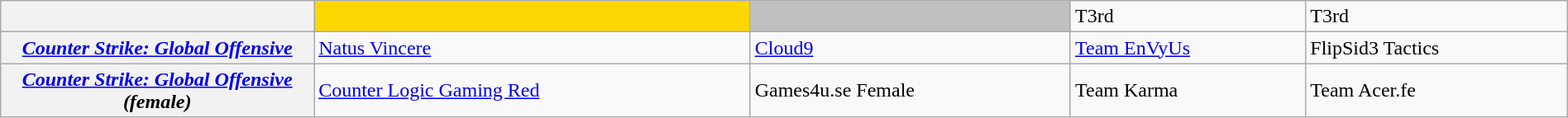<table class="wikitable" style="width: 100%;">
<tr>
<th style="width: 20%;"></th>
<td style="text-align:center" bgcolor="gold"></td>
<td style="text-align:center" bgcolor="silver"></td>
<td>T3rd</td>
<td>T3rd</td>
</tr>
<tr>
<th><em><a href='#'>Counter Strike: Global Offensive</a></em></th>
<td> <a href='#'>Natus Vincere</a></td>
<td> <a href='#'>Cloud9</a></td>
<td> <a href='#'>Team EnVyUs</a></td>
<td> FlipSid3 Tactics</td>
</tr>
<tr>
<th><em><a href='#'>Counter Strike: Global Offensive</a> (female)</em></th>
<td> <a href='#'>Counter Logic Gaming Red</a></td>
<td> Games4u.se Female</td>
<td> Team Karma</td>
<td> Team Acer.fe</td>
</tr>
</table>
